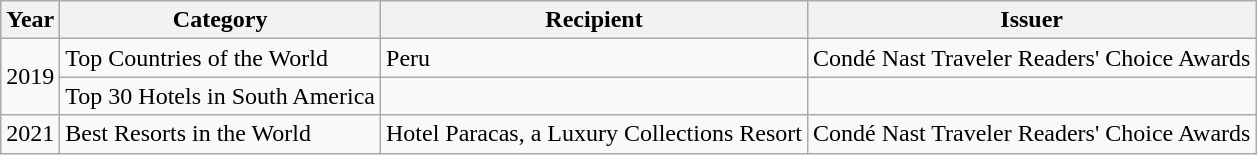<table class="wikitable">
<tr>
<th>Year</th>
<th>Category</th>
<th>Recipient</th>
<th>Issuer</th>
</tr>
<tr>
<td rowspan="2">2019</td>
<td>Top Countries of the World</td>
<td>Peru</td>
<td>Condé Nast Traveler Readers' Choice Awards</td>
</tr>
<tr>
<td>Top 30 Hotels in South America</td>
<td></td>
<td></td>
</tr>
<tr>
<td>2021</td>
<td>Best Resorts in the World</td>
<td>Hotel Paracas, a Luxury Collections Resort</td>
<td>Condé Nast Traveler Readers' Choice Awards</td>
</tr>
</table>
